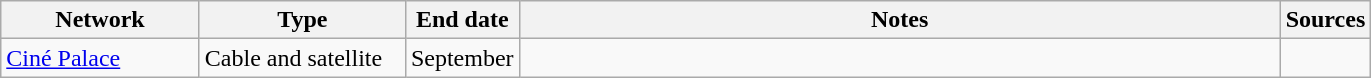<table class="wikitable">
<tr>
<th style="text-align:center; width:125px">Network</th>
<th style="text-align:center; width:130px">Type</th>
<th style="text-align:center; width:60px">End date</th>
<th style="text-align:center; width:500px">Notes</th>
<th style="text-align:center; width:30px">Sources</th>
</tr>
<tr>
<td><a href='#'>Ciné Palace</a></td>
<td>Cable and satellite</td>
<td>September</td>
<td></td>
<td></td>
</tr>
</table>
